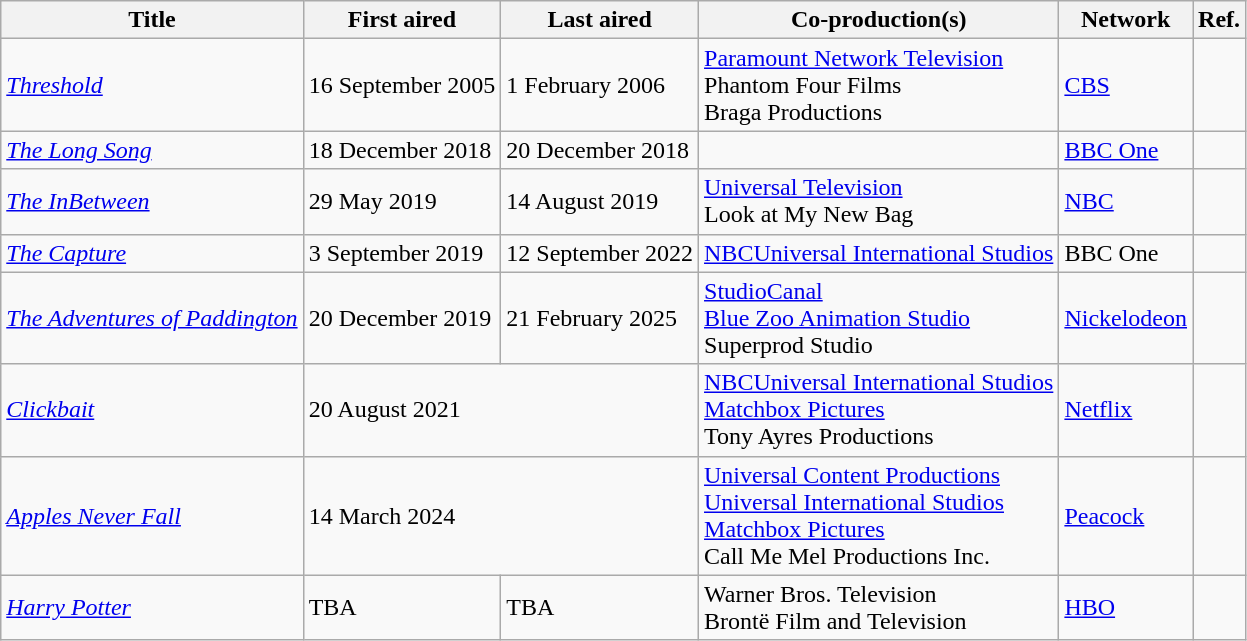<table class="wikitable">
<tr>
<th>Title</th>
<th>First aired</th>
<th>Last aired</th>
<th>Co-production(s)</th>
<th>Network</th>
<th>Ref.</th>
</tr>
<tr>
<td><em><a href='#'>Threshold</a></em></td>
<td>16 September 2005</td>
<td>1 February 2006</td>
<td><a href='#'>Paramount Network Television</a><br>Phantom Four Films<br>Braga Productions</td>
<td><a href='#'>CBS</a></td>
<td></td>
</tr>
<tr>
<td><em><a href='#'>The Long Song</a></em></td>
<td>18 December 2018</td>
<td>20 December 2018</td>
<td></td>
<td><a href='#'>BBC One</a></td>
<td></td>
</tr>
<tr>
<td><em><a href='#'>The InBetween</a></em></td>
<td>29 May 2019</td>
<td>14 August 2019</td>
<td><a href='#'>Universal Television</a><br>Look at My New Bag</td>
<td><a href='#'>NBC</a></td>
<td></td>
</tr>
<tr>
<td><em><a href='#'>The Capture</a></em></td>
<td>3 September 2019</td>
<td>12 September 2022</td>
<td><a href='#'>NBCUniversal International Studios</a></td>
<td>BBC One</td>
<td></td>
</tr>
<tr>
<td><em><a href='#'>The Adventures of Paddington</a></em></td>
<td>20 December 2019</td>
<td>21 February 2025</td>
<td><a href='#'>StudioCanal</a><br><a href='#'>Blue Zoo Animation Studio</a><br>Superprod Studio</td>
<td><a href='#'>Nickelodeon</a></td>
<td></td>
</tr>
<tr>
<td><em><a href='#'>Clickbait</a></em></td>
<td colspan=2>20 August 2021</td>
<td><a href='#'>NBCUniversal International Studios</a><br><a href='#'>Matchbox Pictures</a><br>Tony Ayres Productions</td>
<td><a href='#'>Netflix</a></td>
<td></td>
</tr>
<tr>
<td><em><a href='#'>Apples Never Fall</a></em></td>
<td colspan=2>14 March 2024</td>
<td><a href='#'>Universal Content Productions</a><br><a href='#'>Universal International Studios</a><br><a href='#'>Matchbox Pictures</a><br>Call Me Mel Productions Inc.</td>
<td><a href='#'>Peacock</a></td>
<td></td>
</tr>
<tr>
<td><em><a href='#'>Harry Potter</a></em></td>
<td>TBA</td>
<td>TBA</td>
<td>Warner Bros. Television<br>Brontë Film and Television</td>
<td><a href='#'>HBO</a></td>
<td></td>
</tr>
</table>
